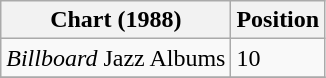<table class="wikitable">
<tr>
<th>Chart (1988)</th>
<th>Position</th>
</tr>
<tr>
<td><em>Billboard</em> Jazz Albums</td>
<td>10</td>
</tr>
<tr>
</tr>
</table>
